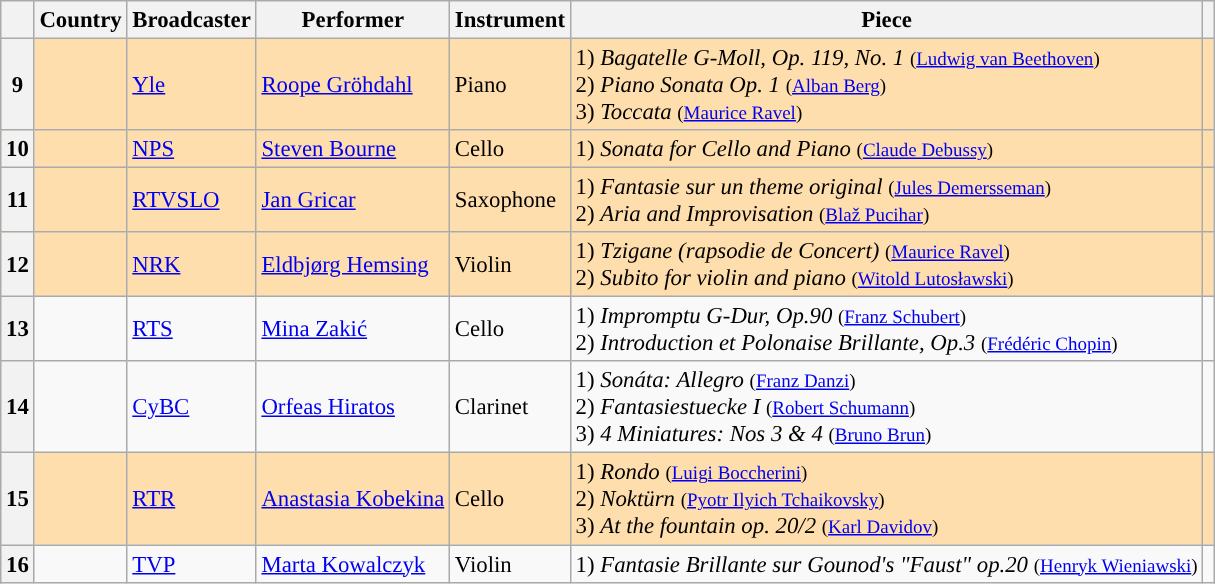<table class="wikitable sortable plainrowheaders" style="font-size:95%;">
<tr>
<th scope="col"></th>
<th>Country</th>
<th>Broadcaster</th>
<th>Performer</th>
<th>Instrument</th>
<th>Piece</th>
<th></th>
</tr>
<tr bgcolor="#FFDEAD">
<th scope="row" style="text-align:center;">9</th>
<td></td>
<td><a href='#'>Yle</a></td>
<td><a href='#'>Roope Gröhdahl</a></td>
<td>Piano</td>
<td>1) <em>Bagatelle G-Moll, Op. 119, No. 1</em> <small>(<a href='#'>Ludwig van Beethoven</a>)</small><br>2) <em>Piano Sonata Op. 1</em> <small>(<a href='#'>Alban Berg</a>)</small><br>3) <em>Toccata</em> <small>(<a href='#'>Maurice Ravel</a>)</small></td>
<td style="text-align:center;"><strong></strong></td>
</tr>
<tr bgcolor="#FFDEAD">
<th scope="row" style="text-align:center;">10</th>
<td></td>
<td><a href='#'>NPS</a></td>
<td><a href='#'>Steven Bourne</a></td>
<td>Cello</td>
<td>1) <em>Sonata for Cello and Piano</em> <small>(<a href='#'>Claude Debussy</a>)</small></td>
<td style="text-align:center;"><strong></strong></td>
</tr>
<tr bgcolor="#FFDEAD">
<th scope="row" style="text-align:center;">11</th>
<td></td>
<td><a href='#'>RTVSLO</a></td>
<td><a href='#'>Jan Gricar</a></td>
<td>Saxophone</td>
<td>1) <em>Fantasie sur un theme original</em> <small>(<a href='#'>Jules Demersseman</a>)</small><br>2) <em>Aria and Improvisation</em> <small>(<a href='#'>Blaž Pucihar</a>)</small></td>
<td style="text-align:center;"><strong></strong></td>
</tr>
<tr bgcolor="#FFDEAD">
<th scope="row" style="text-align:center;">12</th>
<td></td>
<td><a href='#'>NRK</a></td>
<td><a href='#'>Eldbjørg Hemsing</a></td>
<td>Violin</td>
<td>1) <em>Tzigane (rapsodie de Concert)</em> <small>(<a href='#'>Maurice Ravel</a>)</small><br>2) <em>Subito for violin and piano</em> <small>(<a href='#'>Witold Lutosławski</a>)</small></td>
<td style="text-align:center;"><strong></strong></td>
</tr>
<tr>
<th scope="row" style="text-align:center;">13</th>
<td></td>
<td><a href='#'>RTS</a></td>
<td><a href='#'>Mina Zakić</a></td>
<td>Cello</td>
<td>1) <em>Impromptu G-Dur, Op.90</em> <small>(<a href='#'>Franz Schubert</a>)</small><br>2) <em>Introduction et Polonaise Brillante, Op.3</em> <small>(<a href='#'>Frédéric Chopin</a>)</small></td>
<td style="text-align:center;"><em></em></td>
</tr>
<tr>
<th scope="row" style="text-align:center;">14</th>
<td></td>
<td><a href='#'>CyBC</a></td>
<td><a href='#'>Orfeas Hiratos</a></td>
<td>Clarinet</td>
<td>1) <em>Sonáta: Allegro</em> <small>(<a href='#'>Franz Danzi</a>)</small><br>2) <em>Fantasiestuecke I</em> <small>(<a href='#'>Robert Schumann</a>)</small><br>3) <em>4 Miniatures: Nos 3 & 4</em> <small>(<a href='#'>Bruno Brun</a>)</small></td>
<td style="text-align:center;"><em></em></td>
</tr>
<tr bgcolor="#FFDEAD">
<th scope="row" style="text-align:center;">15</th>
<td></td>
<td><a href='#'>RTR</a></td>
<td><a href='#'>Anastasia Kobekina</a></td>
<td>Cello</td>
<td>1) <em>Rondo</em> <small>(<a href='#'>Luigi Boccherini</a>)</small><br>2) <em>Noktürn</em> <small>(<a href='#'>Pyotr Ilyich Tchaikovsky</a>)</small><br>3) <em>At the fountain op. 20/2</em> <small>(<a href='#'>Karl Davidov</a>)</small></td>
<td style="text-align:center;"><strong></strong></td>
</tr>
<tr>
<th scope="row" style="text-align:center;">16</th>
<td></td>
<td><a href='#'>TVP</a></td>
<td><a href='#'>Marta Kowalczyk</a></td>
<td>Violin</td>
<td>1) <em>Fantasie Brillante sur Gounod's "Faust" op.20</em> <small>(<a href='#'>Henryk Wieniawski</a>)</small></td>
<td style="text-align:center;"><em></em></td>
</tr>
</table>
